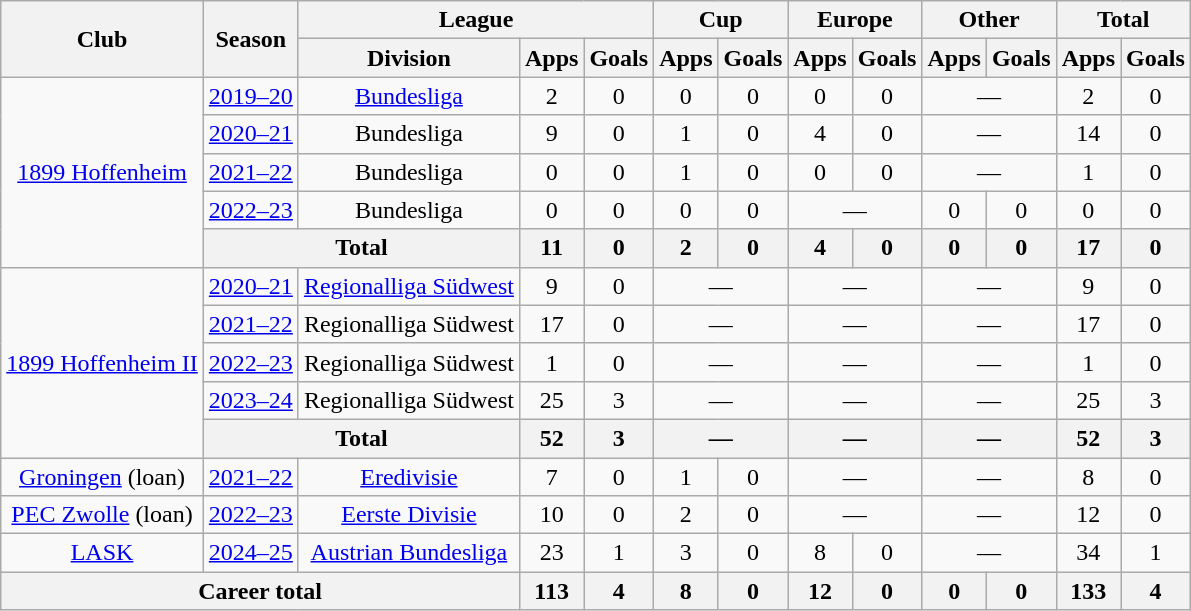<table class="wikitable" style="text-align: center">
<tr>
<th rowspan="2">Club</th>
<th rowspan="2">Season</th>
<th colspan="3">League</th>
<th colspan="2">Cup</th>
<th colspan="2">Europe</th>
<th colspan="2">Other</th>
<th colspan="2">Total</th>
</tr>
<tr>
<th>Division</th>
<th>Apps</th>
<th>Goals</th>
<th>Apps</th>
<th>Goals</th>
<th>Apps</th>
<th>Goals</th>
<th>Apps</th>
<th>Goals</th>
<th>Apps</th>
<th>Goals</th>
</tr>
<tr>
<td rowspan="5"><a href='#'>1899 Hoffenheim</a></td>
<td><a href='#'>2019–20</a></td>
<td><a href='#'>Bundesliga</a></td>
<td>2</td>
<td>0</td>
<td>0</td>
<td>0</td>
<td>0</td>
<td>0</td>
<td colspan="2">—</td>
<td>2</td>
<td>0</td>
</tr>
<tr>
<td><a href='#'>2020–21</a></td>
<td>Bundesliga</td>
<td>9</td>
<td>0</td>
<td>1</td>
<td>0</td>
<td>4</td>
<td>0</td>
<td colspan="2">—</td>
<td>14</td>
<td>0</td>
</tr>
<tr>
<td><a href='#'>2021–22</a></td>
<td>Bundesliga</td>
<td>0</td>
<td>0</td>
<td>1</td>
<td>0</td>
<td>0</td>
<td>0</td>
<td colspan="2">—</td>
<td>1</td>
<td>0</td>
</tr>
<tr>
<td><a href='#'>2022–23</a></td>
<td>Bundesliga</td>
<td>0</td>
<td>0</td>
<td>0</td>
<td>0</td>
<td colspan="2">—</td>
<td>0</td>
<td>0</td>
<td>0</td>
<td>0</td>
</tr>
<tr>
<th colspan="2">Total</th>
<th>11</th>
<th>0</th>
<th>2</th>
<th>0</th>
<th>4</th>
<th>0</th>
<th>0</th>
<th>0</th>
<th>17</th>
<th>0</th>
</tr>
<tr>
<td rowspan="5"><a href='#'>1899 Hoffenheim II</a></td>
<td><a href='#'>2020–21</a></td>
<td><a href='#'>Regionalliga Südwest</a></td>
<td>9</td>
<td>0</td>
<td colspan="2">—</td>
<td colspan="2">—</td>
<td colspan="2">—</td>
<td>9</td>
<td>0</td>
</tr>
<tr>
<td><a href='#'>2021–22</a></td>
<td>Regionalliga Südwest</td>
<td>17</td>
<td>0</td>
<td colspan="2">—</td>
<td colspan="2">—</td>
<td colspan="2">—</td>
<td>17</td>
<td>0</td>
</tr>
<tr>
<td><a href='#'>2022–23</a></td>
<td>Regionalliga Südwest</td>
<td>1</td>
<td>0</td>
<td colspan="2">—</td>
<td colspan="2">—</td>
<td colspan="2">—</td>
<td>1</td>
<td>0</td>
</tr>
<tr>
<td><a href='#'>2023–24</a></td>
<td>Regionalliga Südwest</td>
<td>25</td>
<td>3</td>
<td colspan="2">—</td>
<td colspan="2">—</td>
<td colspan="2">—</td>
<td>25</td>
<td>3</td>
</tr>
<tr>
<th colspan="2">Total</th>
<th>52</th>
<th>3</th>
<th colspan="2">—</th>
<th colspan="2">—</th>
<th colspan="2">—</th>
<th>52</th>
<th>3</th>
</tr>
<tr>
<td><a href='#'>Groningen</a> (loan)</td>
<td><a href='#'>2021–22</a></td>
<td><a href='#'>Eredivisie</a></td>
<td>7</td>
<td>0</td>
<td>1</td>
<td>0</td>
<td colspan="2">—</td>
<td colspan="2">—</td>
<td>8</td>
<td>0</td>
</tr>
<tr>
<td><a href='#'>PEC Zwolle</a> (loan)</td>
<td><a href='#'>2022–23</a></td>
<td><a href='#'>Eerste Divisie</a></td>
<td>10</td>
<td>0</td>
<td>2</td>
<td>0</td>
<td colspan="2">—</td>
<td colspan="2">—</td>
<td>12</td>
<td>0</td>
</tr>
<tr>
<td><a href='#'>LASK</a></td>
<td><a href='#'>2024–25</a></td>
<td><a href='#'>Austrian Bundesliga</a></td>
<td>23</td>
<td>1</td>
<td>3</td>
<td>0</td>
<td>8</td>
<td>0</td>
<td colspan="2">—</td>
<td>34</td>
<td>1</td>
</tr>
<tr>
<th colspan="3">Career total</th>
<th>113</th>
<th>4</th>
<th>8</th>
<th>0</th>
<th>12</th>
<th>0</th>
<th>0</th>
<th>0</th>
<th>133</th>
<th>4</th>
</tr>
</table>
